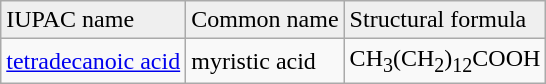<table class="wikitable">
<tr bgcolor="#efefef">
<td>IUPAC name</td>
<td>Common name</td>
<td>Structural formula</td>
</tr>
<tr>
<td><a href='#'>tetradecanoic acid</a></td>
<td>myristic acid</td>
<td>CH<sub>3</sub>(CH<sub>2</sub>)<sub>12</sub>COOH</td>
</tr>
</table>
